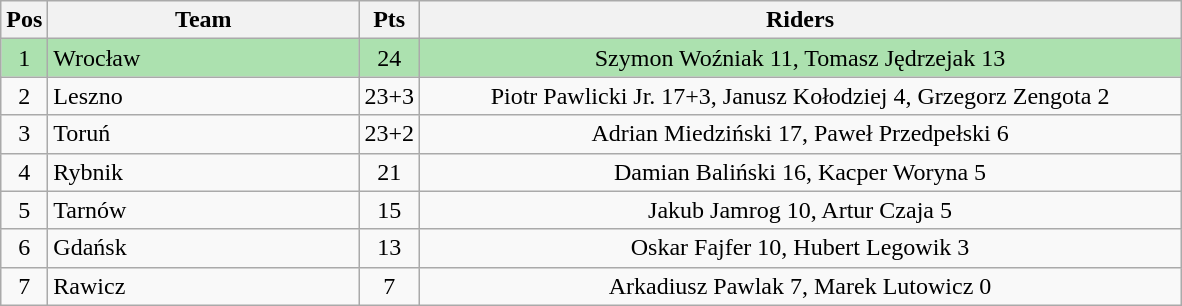<table class="wikitable" style="font-size: 100%">
<tr>
<th width=20>Pos</th>
<th width=200>Team</th>
<th width=20>Pts</th>
<th width=500>Riders</th>
</tr>
<tr align=center style="background:#ACE1AF;">
<td>1</td>
<td align="left">Wrocław</td>
<td>24</td>
<td>Szymon Woźniak 11, Tomasz Jędrzejak 13</td>
</tr>
<tr align=center>
<td>2</td>
<td align="left">Leszno</td>
<td>23+3</td>
<td>Piotr Pawlicki Jr. 17+3, Janusz Kołodziej 4, Grzegorz Zengota 2</td>
</tr>
<tr align=center>
<td>3</td>
<td align="left">Toruń</td>
<td>23+2</td>
<td>Adrian Miedziński 17, Paweł Przedpełski 6</td>
</tr>
<tr align=center>
<td>4</td>
<td align="left">Rybnik</td>
<td>21</td>
<td>Damian Baliński 16, Kacper Woryna 5</td>
</tr>
<tr align=center>
<td>5</td>
<td align="left">Tarnów</td>
<td>15</td>
<td>Jakub Jamrog 10, Artur Czaja 5</td>
</tr>
<tr align=center>
<td>6</td>
<td align="left">Gdańsk</td>
<td>13</td>
<td>Oskar Fajfer 10, Hubert Legowik 3</td>
</tr>
<tr align=center>
<td>7</td>
<td align="left">Rawicz</td>
<td>7</td>
<td>Arkadiusz Pawlak 7, Marek Lutowicz 0</td>
</tr>
</table>
